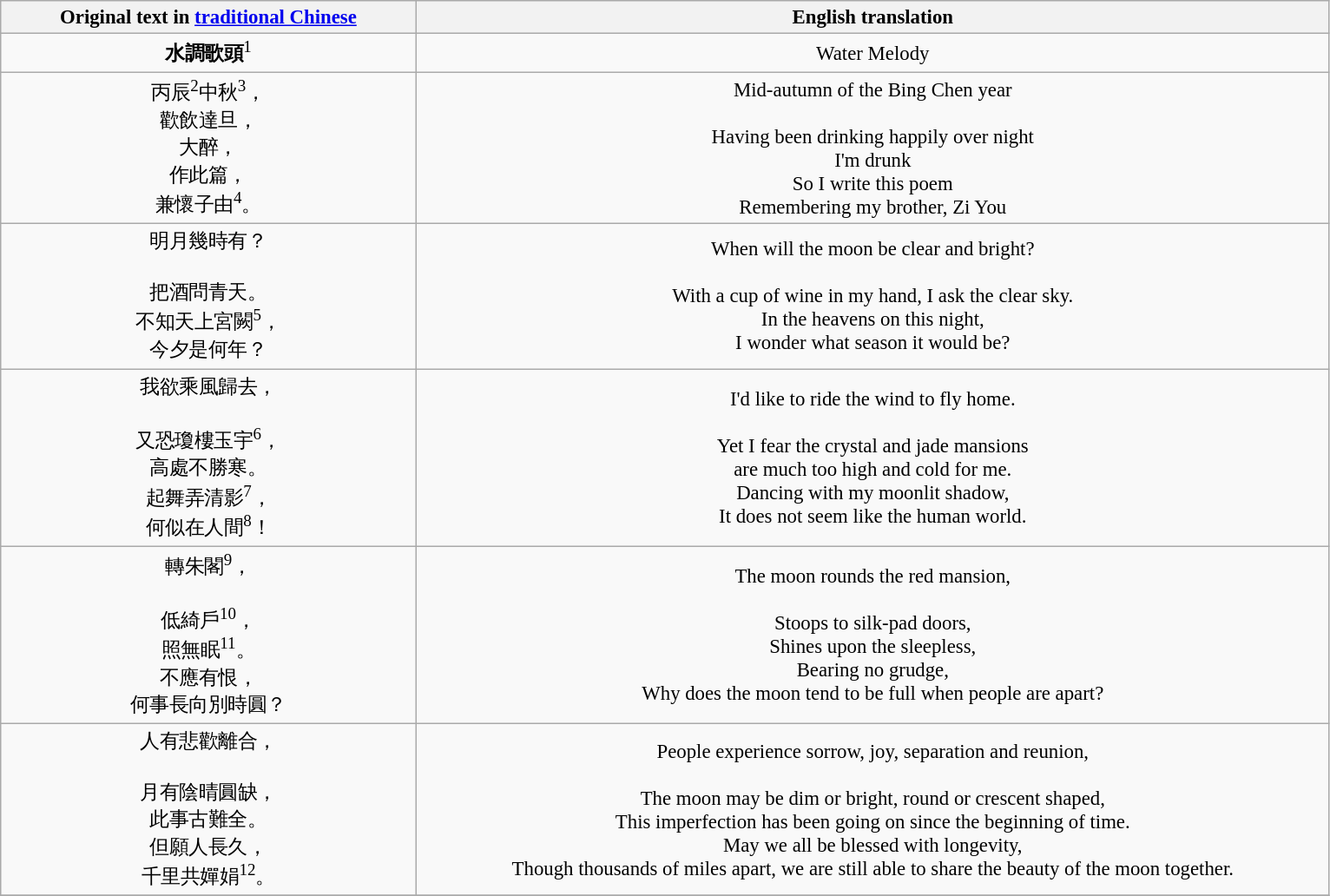<table class="wikitable" style="font-size: 95%; margin-right: auto; text-align: center;">
<tr>
<th width=25%>Original text in <a href='#'>traditional Chinese</a></th>
<th width=55%>English translation</th>
</tr>
<tr>
<td lang="zh-Hant"><strong>水調歌頭</strong><sup>1</sup></td>
<td>Water Melody</td>
</tr>
<tr>
<td lang="zh-Hant">丙辰<sup>2</sup>中秋<sup>3</sup>，<br>歡飲達旦， <br>
大醉， <br>
作此篇， <br>
兼懷子由<sup>4</sup>。</td>
<td>Mid-autumn of the Bing Chen year <br><br>Having been drinking happily over night <br>
I'm drunk <br>
So I write this poem <br>
Remembering my brother, Zi You <br></td>
</tr>
<tr>
<td lang="zh-Hant">明月幾時有？ <br><br>把酒問青天。 <br>
不知天上宮闕<sup>5</sup>，<br> 
今夕是何年？</td>
<td>When will the moon be clear and bright? <br><br>With a cup of wine in my hand, I ask the clear sky. <br>
In the heavens on this night, <br>
I wonder what season it would be?</td>
</tr>
<tr>
<td lang="zh-Hant">我欲乘風歸去，<br><br>又恐瓊樓玉宇<sup>6</sup>， <br>
高處不勝寒。 <br>
起舞弄清影<sup>7</sup>， <br>
何似在人間<sup>8</sup>！</td>
<td>I'd like to ride the wind to fly home. <br><br>Yet I fear the crystal and jade mansions <br>
are much too high and cold for me. <br>
Dancing with my moonlit shadow, <br>
It does not seem like the human world.</td>
</tr>
<tr>
<td lang="zh-Hant">轉朱閣<sup>9</sup>，<br><br>低綺戶<sup>10</sup>， <br>
照無眠<sup>11</sup>。 <br>
不應有恨， <br>
何事長向別時圓？</td>
<td>The moon rounds the red mansion,<br><br>Stoops to silk-pad doors,  <br>
Shines upon the sleepless, <br>
Bearing no grudge, <br>
Why does the moon tend to be full when people are apart?</td>
</tr>
<tr>
<td lang="zh-Hant">人有悲歡離合， <br><br>月有陰晴圓缺， <br>
此事古難全。 <br>
但願人長久， <br>
千里共嬋娟<sup>12</sup>。</td>
<td>People experience sorrow, joy, separation and reunion, <br><br>The moon may be dim or bright, round or crescent shaped, <br>
This imperfection has been going on since the beginning of time. <br>
May we all be blessed with longevity, <br>
Though thousands of miles apart, we are still able to share the beauty of the moon together.</td>
</tr>
<tr>
</tr>
</table>
